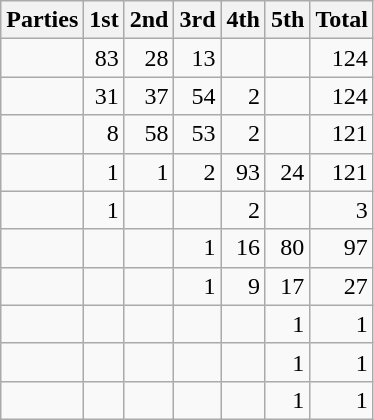<table class="wikitable" style="text-align:right;">
<tr>
<th style="text-align:left;">Parties</th>
<th>1st</th>
<th>2nd</th>
<th>3rd</th>
<th>4th</th>
<th>5th</th>
<th>Total</th>
</tr>
<tr>
<td style="text-align:left;"></td>
<td>83</td>
<td>28</td>
<td>13</td>
<td></td>
<td></td>
<td>124</td>
</tr>
<tr>
<td style="text-align:left;"></td>
<td>31</td>
<td>37</td>
<td>54</td>
<td>2</td>
<td></td>
<td>124</td>
</tr>
<tr>
<td style="text-align:left;"></td>
<td>8</td>
<td>58</td>
<td>53</td>
<td>2</td>
<td></td>
<td>121</td>
</tr>
<tr>
<td style="text-align:left;"></td>
<td>1</td>
<td>1</td>
<td>2</td>
<td>93</td>
<td>24</td>
<td>121</td>
</tr>
<tr>
<td style="text-align:left;"></td>
<td>1</td>
<td></td>
<td></td>
<td>2</td>
<td></td>
<td>3</td>
</tr>
<tr>
<td style="text-align:left;"></td>
<td></td>
<td></td>
<td>1</td>
<td>16</td>
<td>80</td>
<td>97</td>
</tr>
<tr>
<td style="text-align:left;"></td>
<td></td>
<td></td>
<td>1</td>
<td>9</td>
<td>17</td>
<td>27</td>
</tr>
<tr>
<td style="text-align:left;"></td>
<td></td>
<td></td>
<td></td>
<td></td>
<td>1</td>
<td>1</td>
</tr>
<tr>
<td style="text-align:left;"></td>
<td></td>
<td></td>
<td></td>
<td></td>
<td>1</td>
<td>1</td>
</tr>
<tr>
<td style="text-align:left;"></td>
<td></td>
<td></td>
<td></td>
<td></td>
<td>1</td>
<td>1</td>
</tr>
</table>
